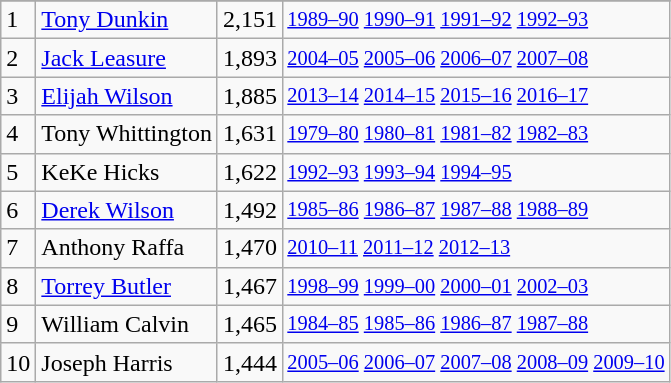<table class="wikitable">
<tr>
</tr>
<tr>
<td>1</td>
<td><a href='#'>Tony Dunkin</a></td>
<td>2,151</td>
<td style="font-size:85%;"><a href='#'>1989–90</a> <a href='#'>1990–91</a> <a href='#'>1991–92</a> <a href='#'>1992–93</a></td>
</tr>
<tr>
<td>2</td>
<td><a href='#'>Jack Leasure</a></td>
<td>1,893</td>
<td style="font-size:85%;"><a href='#'>2004–05</a> <a href='#'>2005–06</a> <a href='#'>2006–07</a> <a href='#'>2007–08</a></td>
</tr>
<tr>
<td>3</td>
<td><a href='#'>Elijah Wilson</a></td>
<td>1,885</td>
<td style="font-size:85%;"><a href='#'>2013–14</a> <a href='#'>2014–15</a> <a href='#'>2015–16</a> <a href='#'>2016–17</a></td>
</tr>
<tr>
<td>4</td>
<td>Tony Whittington</td>
<td>1,631</td>
<td style="font-size:85%;"><a href='#'>1979–80</a> <a href='#'>1980–81</a> <a href='#'>1981–82</a> <a href='#'>1982–83</a></td>
</tr>
<tr>
<td>5</td>
<td>KeKe Hicks</td>
<td>1,622</td>
<td style="font-size:85%;"><a href='#'>1992–93</a> <a href='#'>1993–94</a> <a href='#'>1994–95</a></td>
</tr>
<tr>
<td>6</td>
<td><a href='#'>Derek Wilson</a></td>
<td>1,492</td>
<td style="font-size:85%;"><a href='#'>1985–86</a> <a href='#'>1986–87</a> <a href='#'>1987–88</a> <a href='#'>1988–89</a></td>
</tr>
<tr>
<td>7</td>
<td>Anthony Raffa</td>
<td>1,470</td>
<td style="font-size:85%;"><a href='#'>2010–11</a> <a href='#'>2011–12</a> <a href='#'>2012–13</a></td>
</tr>
<tr>
<td>8</td>
<td><a href='#'>Torrey Butler</a></td>
<td>1,467</td>
<td style="font-size:85%;"><a href='#'>1998–99</a> <a href='#'>1999–00</a> <a href='#'>2000–01</a> <a href='#'>2002–03</a></td>
</tr>
<tr>
<td>9</td>
<td>William Calvin</td>
<td>1,465</td>
<td style="font-size:85%;"><a href='#'>1984–85</a> <a href='#'>1985–86</a> <a href='#'>1986–87</a> <a href='#'>1987–88</a></td>
</tr>
<tr>
<td>10</td>
<td>Joseph Harris</td>
<td>1,444</td>
<td style="font-size:85%;"><a href='#'>2005–06</a> <a href='#'>2006–07</a> <a href='#'>2007–08</a> <a href='#'>2008–09</a> <a href='#'>2009–10</a></td>
</tr>
</table>
